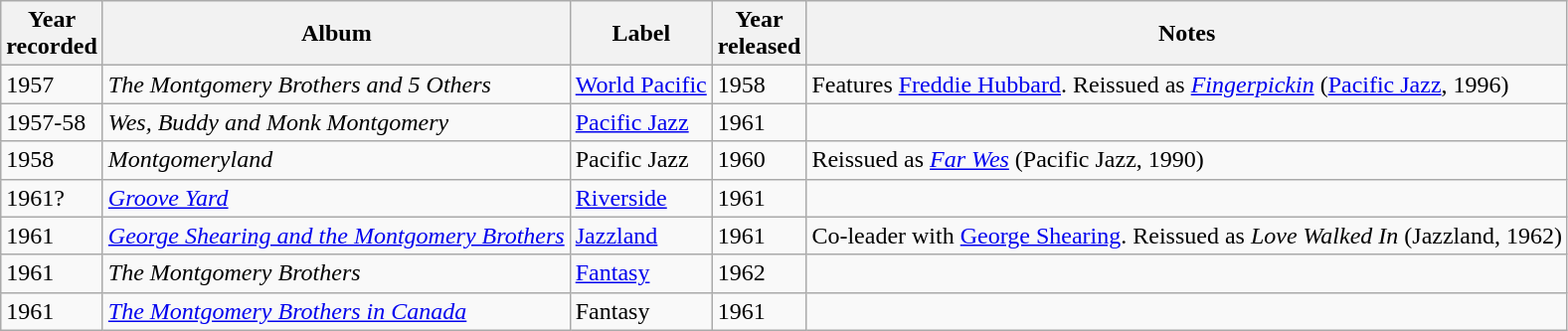<table class="wikitable sortable">
<tr ">
<th>Year <br>recorded</th>
<th>Album</th>
<th>Label</th>
<th>Year <br>released</th>
<th>Notes</th>
</tr>
<tr>
<td>1957</td>
<td align=left><em>The Montgomery Brothers and 5 Others</em></td>
<td><a href='#'>World Pacific</a></td>
<td>1958</td>
<td>Features <a href='#'>Freddie Hubbard</a>. Reissued as <em><a href='#'>Fingerpickin</a></em> (<a href='#'>Pacific Jazz</a>, 1996)</td>
</tr>
<tr>
<td>1957-58</td>
<td align=left><em>Wes, Buddy and Monk Montgomery</em></td>
<td><a href='#'>Pacific Jazz</a></td>
<td>1961</td>
<td></td>
</tr>
<tr>
<td>1958</td>
<td align=left><em>Montgomeryland</em></td>
<td>Pacific Jazz</td>
<td>1960</td>
<td>Reissued as <em><a href='#'>Far Wes</a></em> (Pacific Jazz, 1990)</td>
</tr>
<tr>
<td>1961?</td>
<td align=left><em><a href='#'>Groove Yard</a></em></td>
<td><a href='#'>Riverside</a></td>
<td>1961</td>
<td></td>
</tr>
<tr>
<td>1961</td>
<td align=left><em><a href='#'>George Shearing and the Montgomery Brothers</a></em></td>
<td><a href='#'>Jazzland</a></td>
<td>1961</td>
<td>Co-leader with <a href='#'>George Shearing</a>. Reissued as <em>Love Walked In</em> (Jazzland, 1962)</td>
</tr>
<tr>
<td>1961</td>
<td align=left><em>The Montgomery Brothers</em></td>
<td><a href='#'>Fantasy</a></td>
<td>1962</td>
<td></td>
</tr>
<tr>
<td>1961</td>
<td align=left><em><a href='#'>The Montgomery Brothers in Canada</a></em></td>
<td>Fantasy</td>
<td>1961</td>
<td></td>
</tr>
</table>
